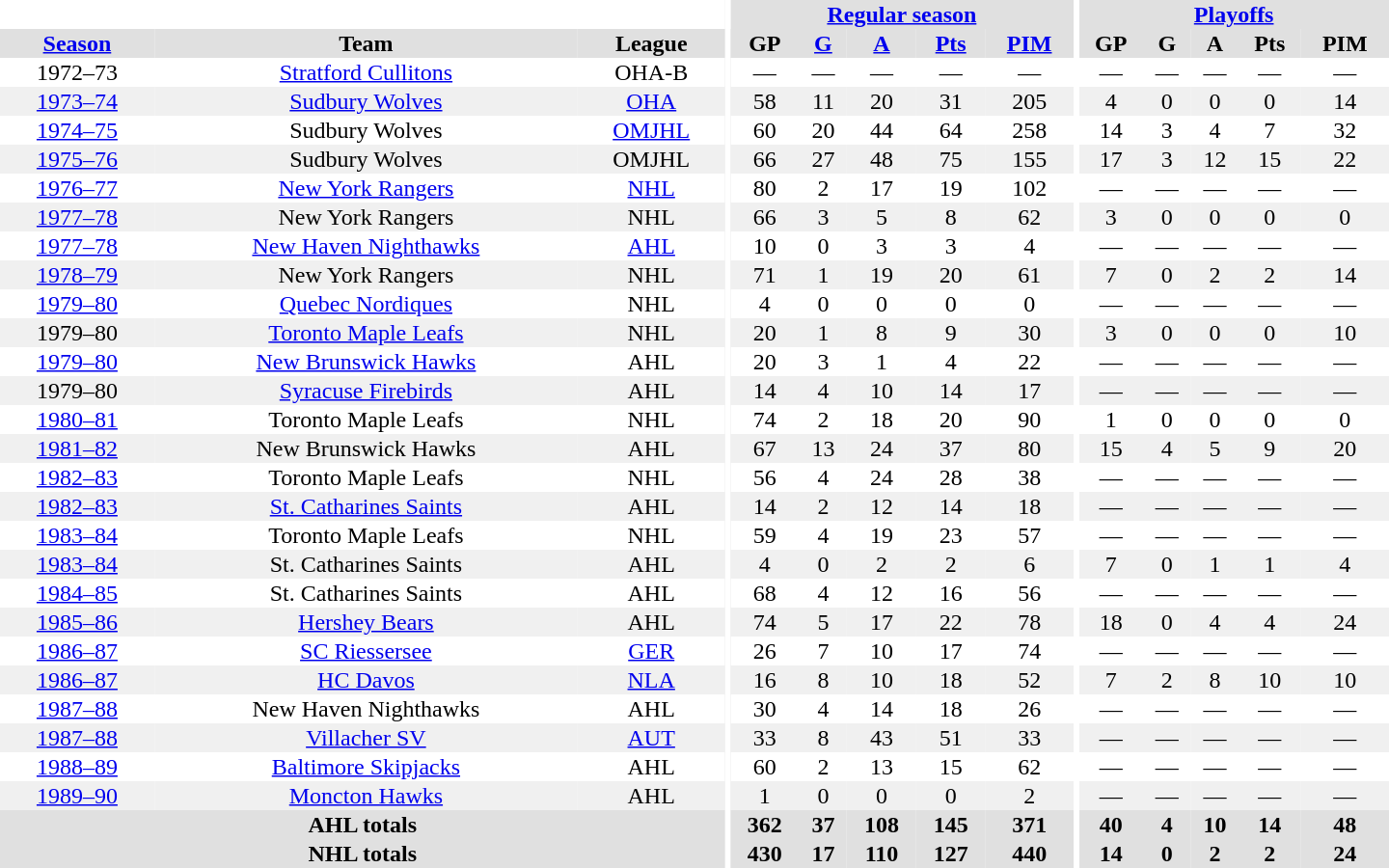<table border="0" cellpadding="1" cellspacing="0" style="text-align:center; width:60em">
<tr bgcolor="#e0e0e0">
<th colspan="3" bgcolor="#ffffff"></th>
<th rowspan="100" bgcolor="#ffffff"></th>
<th colspan="5"><a href='#'>Regular season</a></th>
<th rowspan="100" bgcolor="#ffffff"></th>
<th colspan="5"><a href='#'>Playoffs</a></th>
</tr>
<tr bgcolor="#e0e0e0">
<th><a href='#'>Season</a></th>
<th>Team</th>
<th>League</th>
<th>GP</th>
<th><a href='#'>G</a></th>
<th><a href='#'>A</a></th>
<th><a href='#'>Pts</a></th>
<th><a href='#'>PIM</a></th>
<th>GP</th>
<th>G</th>
<th>A</th>
<th>Pts</th>
<th>PIM</th>
</tr>
<tr>
<td>1972–73</td>
<td><a href='#'>Stratford Cullitons</a></td>
<td>OHA-B</td>
<td>—</td>
<td>—</td>
<td>—</td>
<td>—</td>
<td>—</td>
<td>—</td>
<td>—</td>
<td>—</td>
<td>—</td>
<td>—</td>
</tr>
<tr bgcolor="#f0f0f0">
<td><a href='#'>1973–74</a></td>
<td><a href='#'>Sudbury Wolves</a></td>
<td><a href='#'>OHA</a></td>
<td>58</td>
<td>11</td>
<td>20</td>
<td>31</td>
<td>205</td>
<td>4</td>
<td>0</td>
<td>0</td>
<td>0</td>
<td>14</td>
</tr>
<tr>
<td><a href='#'>1974–75</a></td>
<td>Sudbury Wolves</td>
<td><a href='#'>OMJHL</a></td>
<td>60</td>
<td>20</td>
<td>44</td>
<td>64</td>
<td>258</td>
<td>14</td>
<td>3</td>
<td>4</td>
<td>7</td>
<td>32</td>
</tr>
<tr bgcolor="#f0f0f0">
<td><a href='#'>1975–76</a></td>
<td>Sudbury Wolves</td>
<td>OMJHL</td>
<td>66</td>
<td>27</td>
<td>48</td>
<td>75</td>
<td>155</td>
<td>17</td>
<td>3</td>
<td>12</td>
<td>15</td>
<td>22</td>
</tr>
<tr>
<td><a href='#'>1976–77</a></td>
<td><a href='#'>New York Rangers</a></td>
<td><a href='#'>NHL</a></td>
<td>80</td>
<td>2</td>
<td>17</td>
<td>19</td>
<td>102</td>
<td>—</td>
<td>—</td>
<td>—</td>
<td>—</td>
<td>—</td>
</tr>
<tr bgcolor="#f0f0f0">
<td><a href='#'>1977–78</a></td>
<td>New York Rangers</td>
<td>NHL</td>
<td>66</td>
<td>3</td>
<td>5</td>
<td>8</td>
<td>62</td>
<td>3</td>
<td>0</td>
<td>0</td>
<td>0</td>
<td>0</td>
</tr>
<tr>
<td><a href='#'>1977–78</a></td>
<td><a href='#'>New Haven Nighthawks</a></td>
<td><a href='#'>AHL</a></td>
<td>10</td>
<td>0</td>
<td>3</td>
<td>3</td>
<td>4</td>
<td>—</td>
<td>—</td>
<td>—</td>
<td>—</td>
<td>—</td>
</tr>
<tr bgcolor="#f0f0f0">
<td><a href='#'>1978–79</a></td>
<td>New York Rangers</td>
<td>NHL</td>
<td>71</td>
<td>1</td>
<td>19</td>
<td>20</td>
<td>61</td>
<td>7</td>
<td>0</td>
<td>2</td>
<td>2</td>
<td>14</td>
</tr>
<tr>
<td><a href='#'>1979–80</a></td>
<td><a href='#'>Quebec Nordiques</a></td>
<td>NHL</td>
<td>4</td>
<td>0</td>
<td>0</td>
<td>0</td>
<td>0</td>
<td>—</td>
<td>—</td>
<td>—</td>
<td>—</td>
<td>—</td>
</tr>
<tr bgcolor="#f0f0f0">
<td>1979–80</td>
<td><a href='#'>Toronto Maple Leafs</a></td>
<td>NHL</td>
<td>20</td>
<td>1</td>
<td>8</td>
<td>9</td>
<td>30</td>
<td>3</td>
<td>0</td>
<td>0</td>
<td>0</td>
<td>10</td>
</tr>
<tr>
<td><a href='#'>1979–80</a></td>
<td><a href='#'>New Brunswick Hawks</a></td>
<td>AHL</td>
<td>20</td>
<td>3</td>
<td>1</td>
<td>4</td>
<td>22</td>
<td>—</td>
<td>—</td>
<td>—</td>
<td>—</td>
<td>—</td>
</tr>
<tr bgcolor="#f0f0f0">
<td>1979–80</td>
<td><a href='#'>Syracuse Firebirds</a></td>
<td>AHL</td>
<td>14</td>
<td>4</td>
<td>10</td>
<td>14</td>
<td>17</td>
<td>—</td>
<td>—</td>
<td>—</td>
<td>—</td>
<td>—</td>
</tr>
<tr>
<td><a href='#'>1980–81</a></td>
<td>Toronto Maple Leafs</td>
<td>NHL</td>
<td>74</td>
<td>2</td>
<td>18</td>
<td>20</td>
<td>90</td>
<td>1</td>
<td>0</td>
<td>0</td>
<td>0</td>
<td>0</td>
</tr>
<tr bgcolor="#f0f0f0">
<td><a href='#'>1981–82</a></td>
<td>New Brunswick Hawks</td>
<td>AHL</td>
<td>67</td>
<td>13</td>
<td>24</td>
<td>37</td>
<td>80</td>
<td>15</td>
<td>4</td>
<td>5</td>
<td>9</td>
<td>20</td>
</tr>
<tr>
<td><a href='#'>1982–83</a></td>
<td>Toronto Maple Leafs</td>
<td>NHL</td>
<td>56</td>
<td>4</td>
<td>24</td>
<td>28</td>
<td>38</td>
<td>—</td>
<td>—</td>
<td>—</td>
<td>—</td>
<td>—</td>
</tr>
<tr bgcolor="#f0f0f0">
<td><a href='#'>1982–83</a></td>
<td><a href='#'>St. Catharines Saints</a></td>
<td>AHL</td>
<td>14</td>
<td>2</td>
<td>12</td>
<td>14</td>
<td>18</td>
<td>—</td>
<td>—</td>
<td>—</td>
<td>—</td>
<td>—</td>
</tr>
<tr>
<td><a href='#'>1983–84</a></td>
<td>Toronto Maple Leafs</td>
<td>NHL</td>
<td>59</td>
<td>4</td>
<td>19</td>
<td>23</td>
<td>57</td>
<td>—</td>
<td>—</td>
<td>—</td>
<td>—</td>
<td>—</td>
</tr>
<tr bgcolor="#f0f0f0">
<td><a href='#'>1983–84</a></td>
<td>St. Catharines Saints</td>
<td>AHL</td>
<td>4</td>
<td>0</td>
<td>2</td>
<td>2</td>
<td>6</td>
<td>7</td>
<td>0</td>
<td>1</td>
<td>1</td>
<td>4</td>
</tr>
<tr>
<td><a href='#'>1984–85</a></td>
<td>St. Catharines Saints</td>
<td>AHL</td>
<td>68</td>
<td>4</td>
<td>12</td>
<td>16</td>
<td>56</td>
<td>—</td>
<td>—</td>
<td>—</td>
<td>—</td>
<td>—</td>
</tr>
<tr bgcolor="#f0f0f0">
<td><a href='#'>1985–86</a></td>
<td><a href='#'>Hershey Bears</a></td>
<td>AHL</td>
<td>74</td>
<td>5</td>
<td>17</td>
<td>22</td>
<td>78</td>
<td>18</td>
<td>0</td>
<td>4</td>
<td>4</td>
<td>24</td>
</tr>
<tr>
<td><a href='#'>1986–87</a></td>
<td><a href='#'>SC Riessersee</a></td>
<td><a href='#'>GER</a></td>
<td>26</td>
<td>7</td>
<td>10</td>
<td>17</td>
<td>74</td>
<td>—</td>
<td>—</td>
<td>—</td>
<td>—</td>
<td>—</td>
</tr>
<tr bgcolor="#f0f0f0">
<td><a href='#'>1986–87</a></td>
<td><a href='#'>HC Davos</a></td>
<td><a href='#'>NLA</a></td>
<td>16</td>
<td>8</td>
<td>10</td>
<td>18</td>
<td>52</td>
<td>7</td>
<td>2</td>
<td>8</td>
<td>10</td>
<td>10</td>
</tr>
<tr>
<td><a href='#'>1987–88</a></td>
<td>New Haven Nighthawks</td>
<td>AHL</td>
<td>30</td>
<td>4</td>
<td>14</td>
<td>18</td>
<td>26</td>
<td>—</td>
<td>—</td>
<td>—</td>
<td>—</td>
<td>—</td>
</tr>
<tr bgcolor="#f0f0f0">
<td><a href='#'>1987–88</a></td>
<td><a href='#'>Villacher SV</a></td>
<td><a href='#'>AUT</a></td>
<td>33</td>
<td>8</td>
<td>43</td>
<td>51</td>
<td>33</td>
<td>—</td>
<td>—</td>
<td>—</td>
<td>—</td>
<td>—</td>
</tr>
<tr>
<td><a href='#'>1988–89</a></td>
<td><a href='#'>Baltimore Skipjacks</a></td>
<td>AHL</td>
<td>60</td>
<td>2</td>
<td>13</td>
<td>15</td>
<td>62</td>
<td>—</td>
<td>—</td>
<td>—</td>
<td>—</td>
<td>—</td>
</tr>
<tr bgcolor="#f0f0f0">
<td><a href='#'>1989–90</a></td>
<td><a href='#'>Moncton Hawks</a></td>
<td>AHL</td>
<td>1</td>
<td>0</td>
<td>0</td>
<td>0</td>
<td>2</td>
<td>—</td>
<td>—</td>
<td>—</td>
<td>—</td>
<td>—</td>
</tr>
<tr bgcolor="#e0e0e0">
<th colspan="3">AHL totals</th>
<th>362</th>
<th>37</th>
<th>108</th>
<th>145</th>
<th>371</th>
<th>40</th>
<th>4</th>
<th>10</th>
<th>14</th>
<th>48</th>
</tr>
<tr bgcolor="#e0e0e0">
<th colspan="3">NHL totals</th>
<th>430</th>
<th>17</th>
<th>110</th>
<th>127</th>
<th>440</th>
<th>14</th>
<th>0</th>
<th>2</th>
<th>2</th>
<th>24</th>
</tr>
</table>
